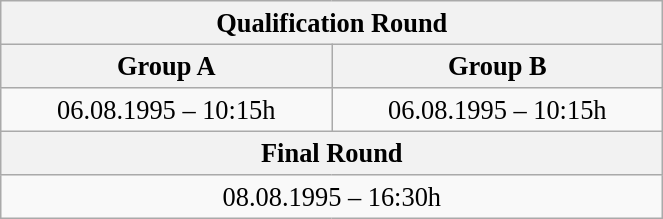<table class="wikitable" style=" text-align:center; font-size:110%;" width="35%">
<tr>
<th colspan="2">Qualification Round</th>
</tr>
<tr>
<th>Group A</th>
<th>Group B</th>
</tr>
<tr>
<td>06.08.1995 – 10:15h</td>
<td>06.08.1995 – 10:15h</td>
</tr>
<tr>
<th colspan="2">Final Round</th>
</tr>
<tr>
<td colspan="2">08.08.1995 – 16:30h</td>
</tr>
</table>
